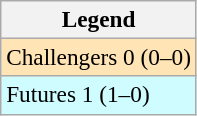<table class=wikitable style=font-size:97%>
<tr>
<th>Legend</th>
</tr>
<tr style="background:moccasin;">
<td>Challengers 0 (0–0)</td>
</tr>
<tr style="background:#cffcff;">
<td>Futures 1 (1–0)</td>
</tr>
</table>
